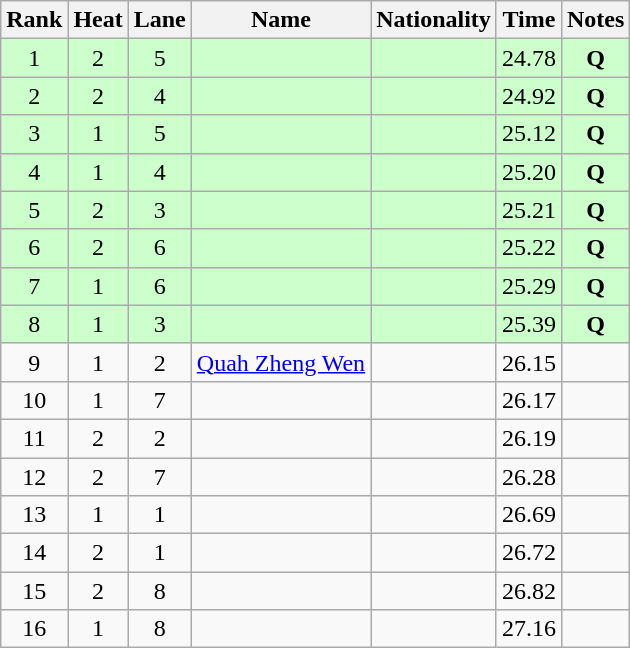<table class="wikitable sortable" style="text-align:center">
<tr>
<th>Rank</th>
<th>Heat</th>
<th>Lane</th>
<th>Name</th>
<th>Nationality</th>
<th>Time</th>
<th>Notes</th>
</tr>
<tr bgcolor=ccffcc>
<td>1</td>
<td>2</td>
<td>5</td>
<td align=left></td>
<td align=left></td>
<td>24.78</td>
<td><strong>Q</strong></td>
</tr>
<tr bgcolor=ccffcc>
<td>2</td>
<td>2</td>
<td>4</td>
<td align=left></td>
<td align=left></td>
<td>24.92</td>
<td><strong>Q</strong></td>
</tr>
<tr bgcolor=ccffcc>
<td>3</td>
<td>1</td>
<td>5</td>
<td align=left></td>
<td align=left></td>
<td>25.12</td>
<td><strong>Q</strong></td>
</tr>
<tr bgcolor=ccffcc>
<td>4</td>
<td>1</td>
<td>4</td>
<td align=left></td>
<td align=left></td>
<td>25.20</td>
<td><strong>Q</strong></td>
</tr>
<tr bgcolor=ccffcc>
<td>5</td>
<td>2</td>
<td>3</td>
<td align=left></td>
<td align=left></td>
<td>25.21</td>
<td><strong>Q</strong></td>
</tr>
<tr bgcolor=ccffcc>
<td>6</td>
<td>2</td>
<td>6</td>
<td align=left></td>
<td align=left></td>
<td>25.22</td>
<td><strong>Q</strong></td>
</tr>
<tr bgcolor=ccffcc>
<td>7</td>
<td>1</td>
<td>6</td>
<td align=left></td>
<td align=left></td>
<td>25.29</td>
<td><strong>Q</strong></td>
</tr>
<tr bgcolor=ccffcc>
<td>8</td>
<td>1</td>
<td>3</td>
<td align=left></td>
<td align=left></td>
<td>25.39</td>
<td><strong>Q</strong></td>
</tr>
<tr>
<td>9</td>
<td>1</td>
<td>2</td>
<td align=left><a href='#'>Quah Zheng Wen</a></td>
<td align=left></td>
<td>26.15</td>
<td></td>
</tr>
<tr>
<td>10</td>
<td>1</td>
<td>7</td>
<td align=left></td>
<td align=left></td>
<td>26.17</td>
<td></td>
</tr>
<tr>
<td>11</td>
<td>2</td>
<td>2</td>
<td align=left></td>
<td align=left></td>
<td>26.19</td>
<td></td>
</tr>
<tr>
<td>12</td>
<td>2</td>
<td>7</td>
<td align=left></td>
<td align=left></td>
<td>26.28</td>
<td></td>
</tr>
<tr>
<td>13</td>
<td>1</td>
<td>1</td>
<td align=left></td>
<td align=left></td>
<td>26.69</td>
<td></td>
</tr>
<tr>
<td>14</td>
<td>2</td>
<td>1</td>
<td align=left></td>
<td align=left></td>
<td>26.72</td>
<td></td>
</tr>
<tr>
<td>15</td>
<td>2</td>
<td>8</td>
<td align=left></td>
<td align=left></td>
<td>26.82</td>
<td></td>
</tr>
<tr>
<td>16</td>
<td>1</td>
<td>8</td>
<td align=left></td>
<td align=left></td>
<td>27.16</td>
<td></td>
</tr>
</table>
